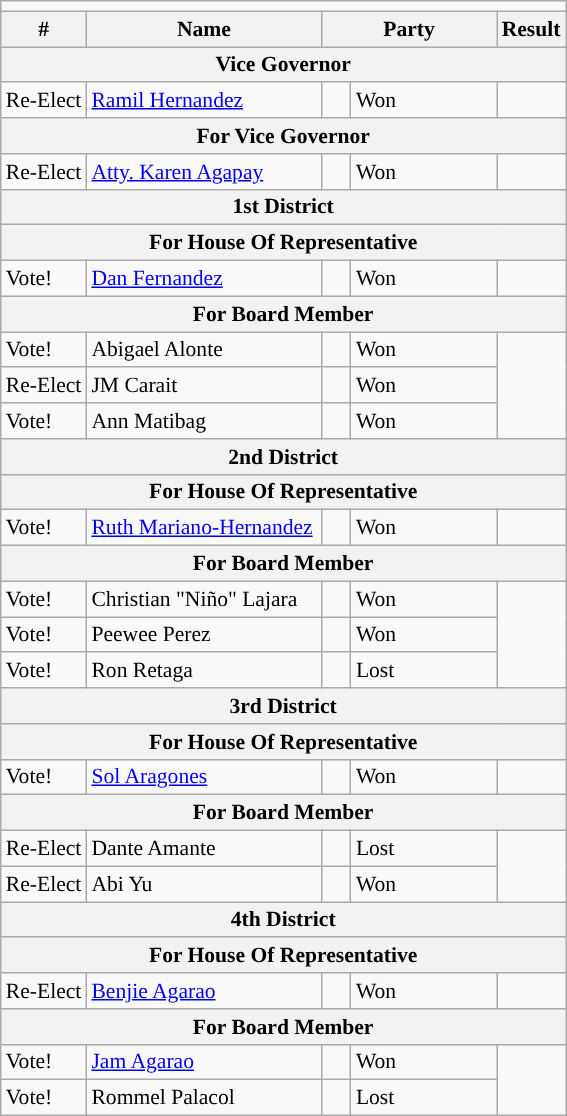<table class="wikitable" style="font-size:90%">
<tr>
<td colspan="5" style="color:inherit;background:"></td>
</tr>
<tr>
<th>#</th>
<th width=150px>Name</th>
<th colspan=2 width=110px>Party</th>
<th>Result</th>
</tr>
<tr>
<th colspan="5">Vice Governor</th>
</tr>
<tr>
<td>Re-Elect</td>
<td><a href='#'>Ramil Hernandez</a></td>
<td></td>
<td>Won</td>
</tr>
<tr>
<th colspan="5">For Vice Governor</th>
</tr>
<tr>
<td>Re-Elect</td>
<td><a href='#'>Atty. Karen Agapay</a></td>
<td></td>
<td>Won</td>
</tr>
<tr>
<th colspan="5">1st District</th>
</tr>
<tr>
<th colspan="5">For House Of Representative</th>
</tr>
<tr>
<td>Vote!</td>
<td><a href='#'>Dan Fernandez</a></td>
<td></td>
<td>Won</td>
</tr>
<tr>
<th colspan="5">For Board Member</th>
</tr>
<tr>
<td>Vote!</td>
<td>Abigael Alonte</td>
<td></td>
<td>Won</td>
</tr>
<tr>
<td>Re-Elect</td>
<td>JM Carait</td>
<td></td>
<td>Won</td>
</tr>
<tr>
<td>Vote!</td>
<td>Ann Matibag</td>
<td></td>
<td>Won</td>
</tr>
<tr>
<th colspan="5">2nd District</th>
</tr>
<tr>
<th colspan="5">For House Of Representative</th>
</tr>
<tr>
<td>Vote!</td>
<td><a href='#'>Ruth Mariano-Hernandez</a></td>
<td></td>
<td>Won</td>
</tr>
<tr>
<th colspan="5">For Board Member</th>
</tr>
<tr>
<td>Vote!</td>
<td>Christian "Niño" Lajara</td>
<td></td>
<td>Won</td>
</tr>
<tr>
<td>Vote!</td>
<td>Peewee Perez</td>
<td></td>
<td>Won</td>
</tr>
<tr>
<td>Vote!</td>
<td>Ron Retaga</td>
<td></td>
<td>Lost</td>
</tr>
<tr>
<th colspan="5">3rd District</th>
</tr>
<tr>
<th colspan="5">For House Of Representative</th>
</tr>
<tr>
<td>Vote!</td>
<td><a href='#'>Sol Aragones</a></td>
<td></td>
<td>Won</td>
</tr>
<tr>
<th colspan="5">For Board Member</th>
</tr>
<tr>
<td>Re-Elect</td>
<td>Dante Amante</td>
<td></td>
<td>Lost</td>
</tr>
<tr>
<td>Re-Elect</td>
<td>Abi Yu</td>
<td></td>
<td>Won</td>
</tr>
<tr>
<th colspan="5">4th District</th>
</tr>
<tr>
<th colspan="5">For House Of Representative</th>
</tr>
<tr>
<td>Re-Elect</td>
<td><a href='#'>Benjie Agarao</a></td>
<td></td>
<td>Won</td>
</tr>
<tr>
<th colspan="5">For Board Member</th>
</tr>
<tr>
<td>Vote!</td>
<td><a href='#'>Jam Agarao</a></td>
<td></td>
<td>Won</td>
</tr>
<tr>
<td>Vote!</td>
<td>Rommel Palacol</td>
<td></td>
<td>Lost</td>
</tr>
</table>
